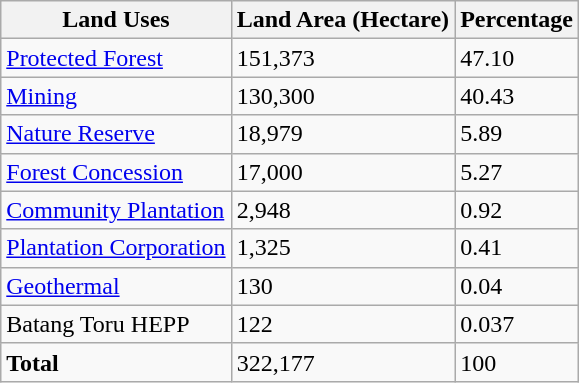<table class="wikitable">
<tr>
<th>Land Uses</th>
<th>Land Area (Hectare)</th>
<th>Percentage</th>
</tr>
<tr>
<td><a href='#'>Protected Forest</a></td>
<td>151,373</td>
<td>47.10</td>
</tr>
<tr>
<td><a href='#'>Mining</a></td>
<td>130,300</td>
<td>40.43</td>
</tr>
<tr>
<td><a href='#'>Nature Reserve</a></td>
<td>18,979</td>
<td>5.89</td>
</tr>
<tr>
<td><a href='#'>Forest Concession</a></td>
<td>17,000</td>
<td>5.27</td>
</tr>
<tr>
<td><a href='#'>Community Plantation</a></td>
<td>2,948</td>
<td>0.92</td>
</tr>
<tr>
<td><a href='#'>Plantation Corporation</a></td>
<td>1,325</td>
<td>0.41</td>
</tr>
<tr>
<td><a href='#'>Geothermal</a></td>
<td>130</td>
<td>0.04</td>
</tr>
<tr>
<td>Batang Toru HEPP</td>
<td>122</td>
<td>0.037</td>
</tr>
<tr>
<td><strong>Total</strong></td>
<td>322,177</td>
<td>100</td>
</tr>
</table>
